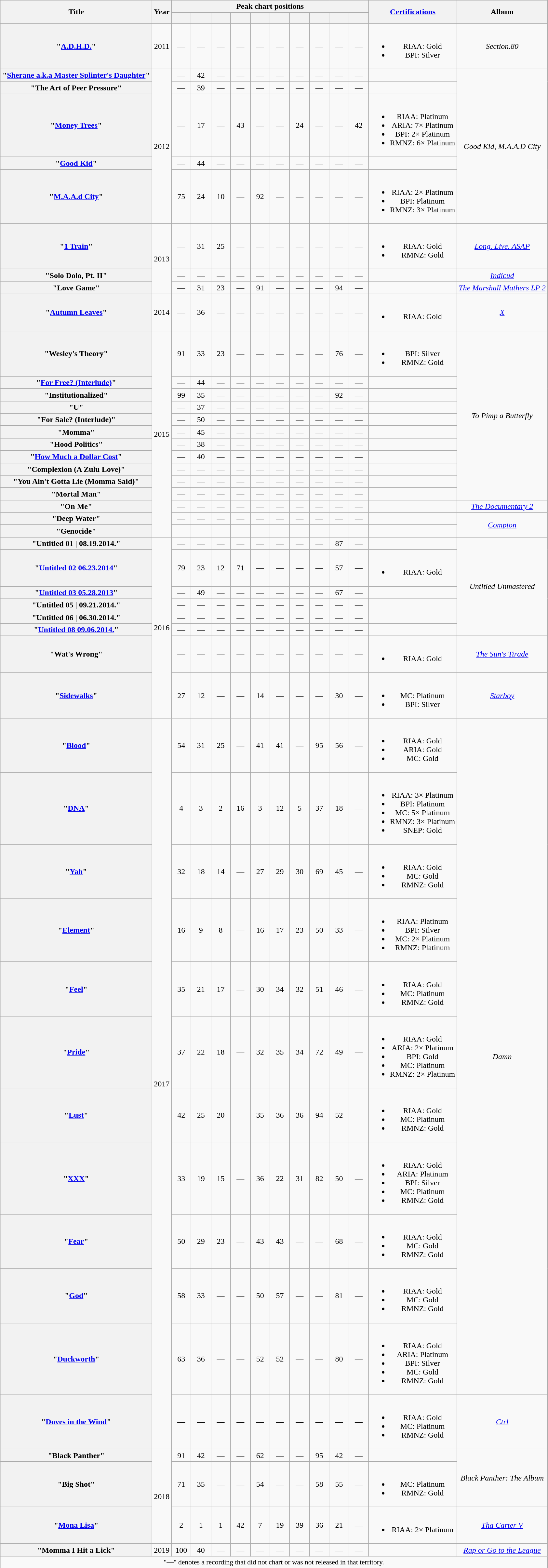<table class="wikitable plainrowheaders" style="text-align:center;">
<tr>
<th scope="col" rowspan="2" style="width:19em;">Title</th>
<th scope="col" rowspan="2">Year</th>
<th scope="col" colspan="10">Peak chart positions</th>
<th scope="col" rowspan="2"><a href='#'>Certifications</a></th>
<th scope="col" rowspan="2">Album</th>
</tr>
<tr>
<th scope="col" style="width:2.5em;font-size:85%;"><a href='#'></a><br></th>
<th scope="col" style="width:2.5em;font-size:85%;"><a href='#'></a><br></th>
<th scope="col" style="width:2.5em;font-size:85%;"><a href='#'></a><br></th>
<th scope="col" style="width:2.5em;font-size:85%;"><a href='#'></a><br></th>
<th scope="col" style="width:2.5em;font-size:85%;"><a href='#'></a><br></th>
<th scope="col" style="width:2.5em;font-size:85%;"><a href='#'></a><br></th>
<th scope="col" style="width:2.5em;font-size:85%;"><a href='#'></a><br></th>
<th scope="col" style="width:2.5em;font-size:85%;"><a href='#'></a><br></th>
<th scope="col" style="width:2.5em;font-size:85%;"><a href='#'></a><br></th>
<th scope="col" style="width:2.5em;font-size:85%;"><a href='#'></a><br></th>
</tr>
<tr>
<th scope="row">"<a href='#'>A.D.H.D.</a>"</th>
<td>2011</td>
<td>—</td>
<td>—</td>
<td>—</td>
<td>—</td>
<td>—</td>
<td>—</td>
<td>—</td>
<td>—</td>
<td>—</td>
<td>—</td>
<td><br><ul><li>RIAA: Gold</li><li>BPI: Silver</li></ul></td>
<td><em>Section.80</em></td>
</tr>
<tr>
<th scope="row">"<a href='#'>Sherane a.k.a Master Splinter's Daughter</a>"</th>
<td rowspan="5">2012</td>
<td>—</td>
<td>42</td>
<td>—</td>
<td>—</td>
<td>—</td>
<td>—</td>
<td>—</td>
<td>—</td>
<td>—</td>
<td>—</td>
<td></td>
<td rowspan="5"><em>Good Kid, M.A.A.D City</em></td>
</tr>
<tr>
<th scope="row">"The Art of Peer Pressure"</th>
<td>—</td>
<td>39</td>
<td>—</td>
<td>—</td>
<td>—</td>
<td>—</td>
<td>—</td>
<td>—</td>
<td>—</td>
<td>—</td>
<td></td>
</tr>
<tr>
<th scope="row">"<a href='#'>Money Trees</a>"<br></th>
<td>—</td>
<td>17</td>
<td>—</td>
<td>43</td>
<td>—</td>
<td>—</td>
<td>24</td>
<td>—</td>
<td>—</td>
<td>42</td>
<td><br><ul><li>RIAA: Platinum</li><li>ARIA: 7× Platinum</li><li>BPI: 2× Platinum</li><li>RMNZ: 6× Platinum</li></ul></td>
</tr>
<tr>
<th scope="row">"<a href='#'>Good Kid</a>"</th>
<td>—</td>
<td>44</td>
<td>—</td>
<td>—</td>
<td>—</td>
<td>—</td>
<td>—</td>
<td>—</td>
<td>—</td>
<td>—</td>
<td></td>
</tr>
<tr>
<th scope="row">"<a href='#'>M.A.A.d City</a>"<br></th>
<td>75</td>
<td>24</td>
<td>10</td>
<td>—</td>
<td>92</td>
<td>—</td>
<td>—</td>
<td>—</td>
<td>—</td>
<td>—</td>
<td><br><ul><li>RIAA: 2× Platinum</li><li>BPI: Platinum</li><li>RMNZ: 3× Platinum</li></ul></td>
</tr>
<tr>
<th scope="row">"<a href='#'>1 Train</a>"<br></th>
<td rowspan="3">2013</td>
<td>—</td>
<td>31</td>
<td>25</td>
<td>—</td>
<td>—</td>
<td>—</td>
<td>—</td>
<td>—</td>
<td>—</td>
<td>—</td>
<td><br><ul><li>RIAA: Gold</li><li>RMNZ: Gold</li></ul></td>
<td><em><a href='#'>Long. Live. ASAP</a></em></td>
</tr>
<tr>
<th scope="row">"Solo Dolo, Pt. II"<br></th>
<td>—</td>
<td>—</td>
<td>—</td>
<td>—</td>
<td>—</td>
<td>—</td>
<td>—</td>
<td>—</td>
<td>—</td>
<td>—</td>
<td></td>
<td><em><a href='#'>Indicud</a></em></td>
</tr>
<tr>
<th scope="row">"Love Game"<br></th>
<td>—</td>
<td>31</td>
<td>23</td>
<td>—</td>
<td>91</td>
<td>—</td>
<td>—</td>
<td>—</td>
<td>94</td>
<td>—</td>
<td></td>
<td><em><a href='#'>The Marshall Mathers LP 2</a></em></td>
</tr>
<tr>
<th scope="row">"<a href='#'>Autumn Leaves</a>"<br></th>
<td>2014</td>
<td>—</td>
<td>36</td>
<td>—</td>
<td>—</td>
<td>—</td>
<td>—</td>
<td>—</td>
<td>—</td>
<td>—</td>
<td>—</td>
<td><br><ul><li>RIAA: Gold</li></ul></td>
<td><em><a href='#'>X</a></em></td>
</tr>
<tr>
<th scope="row">"Wesley's Theory"<br></th>
<td rowspan="14">2015</td>
<td>91</td>
<td>33</td>
<td>23</td>
<td>—</td>
<td>—</td>
<td>—</td>
<td>—</td>
<td>—</td>
<td>76</td>
<td>—</td>
<td><br><ul><li>BPI: Silver</li><li>RMNZ: Gold</li></ul></td>
<td rowspan="11"><em>To Pimp a Butterfly</em></td>
</tr>
<tr>
<th scope="row">"<a href='#'>For Free? (Interlude)</a>"</th>
<td>—</td>
<td>44</td>
<td>—</td>
<td>—</td>
<td>—</td>
<td>—</td>
<td>—</td>
<td>—</td>
<td>—</td>
<td>—</td>
<td></td>
</tr>
<tr>
<th scope="row">"Institutionalized"<br></th>
<td>99</td>
<td>35</td>
<td>—</td>
<td>—</td>
<td>—</td>
<td>—</td>
<td>—</td>
<td>—</td>
<td>92</td>
<td>—</td>
<td></td>
</tr>
<tr>
<th scope="row">"U"</th>
<td>—</td>
<td>37</td>
<td>—</td>
<td>—</td>
<td>—</td>
<td>—</td>
<td>—</td>
<td>—</td>
<td>—</td>
<td>—</td>
<td></td>
</tr>
<tr>
<th scope="row">"For Sale? (Interlude)"</th>
<td>—</td>
<td>50</td>
<td>—</td>
<td>—</td>
<td>—</td>
<td>—</td>
<td>—</td>
<td>—</td>
<td>—</td>
<td>—</td>
<td></td>
</tr>
<tr>
<th scope="row">"Momma"</th>
<td>—</td>
<td>45</td>
<td>—</td>
<td>—</td>
<td>—</td>
<td>—</td>
<td>—</td>
<td>—</td>
<td>—</td>
<td>—</td>
<td></td>
</tr>
<tr>
<th scope="row">"Hood Politics"</th>
<td>—</td>
<td>38</td>
<td>—</td>
<td>—</td>
<td>—</td>
<td>—</td>
<td>—</td>
<td>—</td>
<td>—</td>
<td>—</td>
<td></td>
</tr>
<tr>
<th scope="row">"<a href='#'>How Much a Dollar Cost</a>"<br></th>
<td>—</td>
<td>40</td>
<td>—</td>
<td>—</td>
<td>—</td>
<td>—</td>
<td>—</td>
<td>—</td>
<td>—</td>
<td>—</td>
<td></td>
</tr>
<tr>
<th scope="row">"Complexion (A Zulu Love)"<br></th>
<td>—</td>
<td>—</td>
<td>—</td>
<td>—</td>
<td>—</td>
<td>—</td>
<td>—</td>
<td>—</td>
<td>—</td>
<td>—</td>
<td></td>
</tr>
<tr>
<th scope="row">"You Ain't Gotta Lie (Momma Said)"</th>
<td>—</td>
<td>—</td>
<td>—</td>
<td>—</td>
<td>—</td>
<td>—</td>
<td>—</td>
<td>—</td>
<td>—</td>
<td>—</td>
<td></td>
</tr>
<tr>
<th scope="row">"Mortal Man"</th>
<td>—</td>
<td>—</td>
<td>—</td>
<td>—</td>
<td>—</td>
<td>—</td>
<td>—</td>
<td>—</td>
<td>—</td>
<td>—</td>
<td></td>
</tr>
<tr>
<th scope="row">"On Me"<br></th>
<td>—</td>
<td>—</td>
<td>—</td>
<td>—</td>
<td>—</td>
<td>—</td>
<td>—</td>
<td>—</td>
<td>—</td>
<td>—</td>
<td></td>
<td><em><a href='#'>The Documentary 2</a></em></td>
</tr>
<tr>
<th scope="row">"Deep Water"<br></th>
<td>—</td>
<td>—</td>
<td>—</td>
<td>—</td>
<td>—</td>
<td>—</td>
<td>—</td>
<td>—</td>
<td>—</td>
<td>—</td>
<td></td>
<td rowspan="2"><em><a href='#'>Compton</a></em></td>
</tr>
<tr>
<th scope="row">"Genocide"<br></th>
<td>—</td>
<td>—</td>
<td>—</td>
<td>—</td>
<td>—</td>
<td>—</td>
<td>—</td>
<td>—</td>
<td>—</td>
<td>—</td>
</tr>
<tr>
<th scope="row">"Untitled 01 | 08.19.2014."</th>
<td rowspan="8">2016</td>
<td>—</td>
<td>—</td>
<td>—</td>
<td>—</td>
<td>—</td>
<td>—</td>
<td>—</td>
<td>—</td>
<td>87</td>
<td>—</td>
<td></td>
<td rowspan="6"><em>Untitled Unmastered</em></td>
</tr>
<tr>
<th scope="row">"<a href='#'>Untitled 02  06.23.2014</a>"</th>
<td>79</td>
<td>23</td>
<td>12</td>
<td>71</td>
<td>—</td>
<td>—</td>
<td>—</td>
<td>—</td>
<td>57</td>
<td>—</td>
<td><br><ul><li>RIAA: Gold</li></ul></td>
</tr>
<tr>
<th scope="row">"<a href='#'>Untitled 03  05.28.2013</a>"</th>
<td>—</td>
<td>49</td>
<td>—</td>
<td>—</td>
<td>—</td>
<td>—</td>
<td>—</td>
<td>—</td>
<td>67</td>
<td>—</td>
<td></td>
</tr>
<tr>
<th scope="row">"Untitled 05 | 09.21.2014."</th>
<td>—</td>
<td>—</td>
<td>—</td>
<td>—</td>
<td>—</td>
<td>—</td>
<td>—</td>
<td>—</td>
<td>—</td>
<td>—</td>
<td></td>
</tr>
<tr>
<th scope="row">"Untitled 06 | 06.30.2014."</th>
<td>—</td>
<td>—</td>
<td>—</td>
<td>—</td>
<td>—</td>
<td>—</td>
<td>—</td>
<td>—</td>
<td>—</td>
<td>—</td>
<td></td>
</tr>
<tr>
<th scope="row">"<a href='#'>Untitled 08  09.06.2014.</a>"</th>
<td>—</td>
<td>—</td>
<td>—</td>
<td>—</td>
<td>—</td>
<td>—</td>
<td>—</td>
<td>—</td>
<td>—</td>
<td>—</td>
</tr>
<tr>
<th scope="row">"Wat's Wrong"<br></th>
<td>—</td>
<td>—</td>
<td>—</td>
<td>—</td>
<td>—</td>
<td>—</td>
<td>—</td>
<td>—</td>
<td>—</td>
<td>—</td>
<td><br><ul><li>RIAA: Gold</li></ul></td>
<td><em><a href='#'>The Sun's Tirade</a></em></td>
</tr>
<tr>
<th scope="row">"<a href='#'>Sidewalks</a>"<br></th>
<td>27</td>
<td>12</td>
<td>—</td>
<td>—</td>
<td>14</td>
<td>—</td>
<td>—</td>
<td>—</td>
<td>30</td>
<td>—</td>
<td><br><ul><li>MC: Platinum</li><li>BPI: Silver</li></ul></td>
<td><em><a href='#'>Starboy</a></em></td>
</tr>
<tr>
<th scope="row">"<a href='#'>Blood</a>"</th>
<td rowspan="12">2017</td>
<td>54</td>
<td>31</td>
<td>25</td>
<td>—</td>
<td>41</td>
<td>41</td>
<td>—</td>
<td>95</td>
<td>56</td>
<td>—</td>
<td><br><ul><li>RIAA: Gold</li><li>ARIA: Gold</li><li>MC: Gold</li></ul></td>
<td rowspan="11"><em>Damn</em></td>
</tr>
<tr>
<th scope="row">"<a href='#'>DNA</a>"</th>
<td>4</td>
<td>3</td>
<td>2</td>
<td>16</td>
<td>3</td>
<td>12</td>
<td>5</td>
<td>37</td>
<td>18</td>
<td>—</td>
<td><br><ul><li>RIAA: 3× Platinum</li><li>BPI: Platinum</li><li>MC: 5× Platinum</li><li>RMNZ: 3× Platinum</li><li>SNEP: Gold</li></ul></td>
</tr>
<tr>
<th scope="row">"<a href='#'>Yah</a>"</th>
<td>32</td>
<td>18</td>
<td>14</td>
<td>—</td>
<td>27</td>
<td>29</td>
<td>30</td>
<td>69</td>
<td>45</td>
<td>—</td>
<td><br><ul><li>RIAA: Gold</li><li>MC: Gold</li><li>RMNZ: Gold</li></ul></td>
</tr>
<tr>
<th scope="row">"<a href='#'>Element</a>"</th>
<td>16</td>
<td>9</td>
<td>8</td>
<td>—</td>
<td>16</td>
<td>17</td>
<td>23</td>
<td>50</td>
<td>33</td>
<td>—</td>
<td><br><ul><li>RIAA: Platinum</li><li>BPI: Silver</li><li>MC: 2× Platinum</li><li>RMNZ: Platinum</li></ul></td>
</tr>
<tr>
<th scope="row">"<a href='#'>Feel</a>"</th>
<td>35</td>
<td>21</td>
<td>17</td>
<td>—</td>
<td>30</td>
<td>34</td>
<td>32</td>
<td>51</td>
<td>46</td>
<td>—</td>
<td><br><ul><li>RIAA: Gold</li><li>MC: Platinum</li><li>RMNZ: Gold</li></ul></td>
</tr>
<tr>
<th scope="row">"<a href='#'>Pride</a>"</th>
<td>37</td>
<td>22</td>
<td>18</td>
<td>—</td>
<td>32</td>
<td>35</td>
<td>34</td>
<td>72</td>
<td>49</td>
<td>—</td>
<td><br><ul><li>RIAA: Gold</li><li>ARIA: 2× Platinum</li><li>BPI: Gold</li><li>MC: Platinum</li><li>RMNZ: 2× Platinum</li></ul></td>
</tr>
<tr>
<th scope="row">"<a href='#'>Lust</a>"</th>
<td>42</td>
<td>25</td>
<td>20</td>
<td>—</td>
<td>35</td>
<td>36</td>
<td>36</td>
<td>94</td>
<td>52</td>
<td>—</td>
<td><br><ul><li>RIAA: Gold</li><li>MC: Platinum</li><li>RMNZ: Gold</li></ul></td>
</tr>
<tr>
<th scope="row">"<a href='#'>XXX</a>"<br></th>
<td>33</td>
<td>19</td>
<td>15</td>
<td>—</td>
<td>36</td>
<td>22</td>
<td>31</td>
<td>82</td>
<td>50</td>
<td>—</td>
<td><br><ul><li>RIAA: Gold</li><li>ARIA: Platinum</li><li>BPI: Silver</li><li>MC: Platinum</li><li>RMNZ: Gold</li></ul></td>
</tr>
<tr>
<th scope="row">"<a href='#'>Fear</a>"</th>
<td>50</td>
<td>29</td>
<td>23</td>
<td>—</td>
<td>43</td>
<td>43</td>
<td>—</td>
<td>—</td>
<td>68</td>
<td>—</td>
<td><br><ul><li>RIAA: Gold</li><li>MC: Gold</li><li>RMNZ: Gold</li></ul></td>
</tr>
<tr>
<th scope="row">"<a href='#'>God</a>"</th>
<td>58</td>
<td>33</td>
<td>—</td>
<td>—</td>
<td>50</td>
<td>57</td>
<td>—</td>
<td>—</td>
<td>81</td>
<td>—</td>
<td><br><ul><li>RIAA: Gold</li><li>MC: Gold</li><li>RMNZ: Gold</li></ul></td>
</tr>
<tr>
<th scope="row">"<a href='#'>Duckworth</a>"</th>
<td>63</td>
<td>36</td>
<td>—</td>
<td>—</td>
<td>52</td>
<td>52</td>
<td>—</td>
<td>—</td>
<td>80</td>
<td>—</td>
<td><br><ul><li>RIAA: Gold</li><li>ARIA: Platinum</li><li>BPI: Silver</li><li>MC: Gold</li><li>RMNZ: Gold</li></ul></td>
</tr>
<tr>
<th scope="row">"<a href='#'>Doves in the Wind</a>"<br></th>
<td>—</td>
<td>—</td>
<td>—</td>
<td>—</td>
<td>—</td>
<td>—</td>
<td>—</td>
<td>—</td>
<td>—</td>
<td>—</td>
<td><br><ul><li>RIAA: Gold</li><li>MC: Platinum</li><li>RMNZ: Gold</li></ul></td>
<td><em><a href='#'>Ctrl</a></em></td>
</tr>
<tr>
<th scope="row">"Black Panther"</th>
<td rowspan="3">2018</td>
<td>91</td>
<td>42</td>
<td>—</td>
<td>—</td>
<td>62</td>
<td>—</td>
<td>—</td>
<td>95</td>
<td>42</td>
<td>—</td>
<td></td>
<td rowspan="2"><em>Black Panther: The Album</em></td>
</tr>
<tr>
<th scope="row">"Big Shot"<br></th>
<td>71</td>
<td>35</td>
<td>—</td>
<td>—</td>
<td>54</td>
<td>—</td>
<td>—</td>
<td>58</td>
<td>55</td>
<td>—</td>
<td><br><ul><li>MC: Platinum</li><li>RMNZ: Gold</li></ul></td>
</tr>
<tr>
<th scope="row">"<a href='#'>Mona Lisa</a>"<br></th>
<td>2</td>
<td>1</td>
<td>1</td>
<td>42</td>
<td>7</td>
<td>19</td>
<td>39</td>
<td>36</td>
<td>21</td>
<td>—</td>
<td><br><ul><li>RIAA: 2× Platinum</li></ul></td>
<td><em><a href='#'>Tha Carter V</a></em></td>
</tr>
<tr>
<th scope="row">"Momma I Hit a Lick"<br></th>
<td>2019</td>
<td>100</td>
<td>40</td>
<td>—</td>
<td>—</td>
<td>—</td>
<td>—</td>
<td>—</td>
<td>—</td>
<td>—</td>
<td>—</td>
<td></td>
<td><em><a href='#'>Rap or Go to the League</a></em></td>
</tr>
<tr>
<td colspan="15" style="font-size:90%">"—" denotes a recording that did not chart or was not released in that territory.</td>
</tr>
</table>
